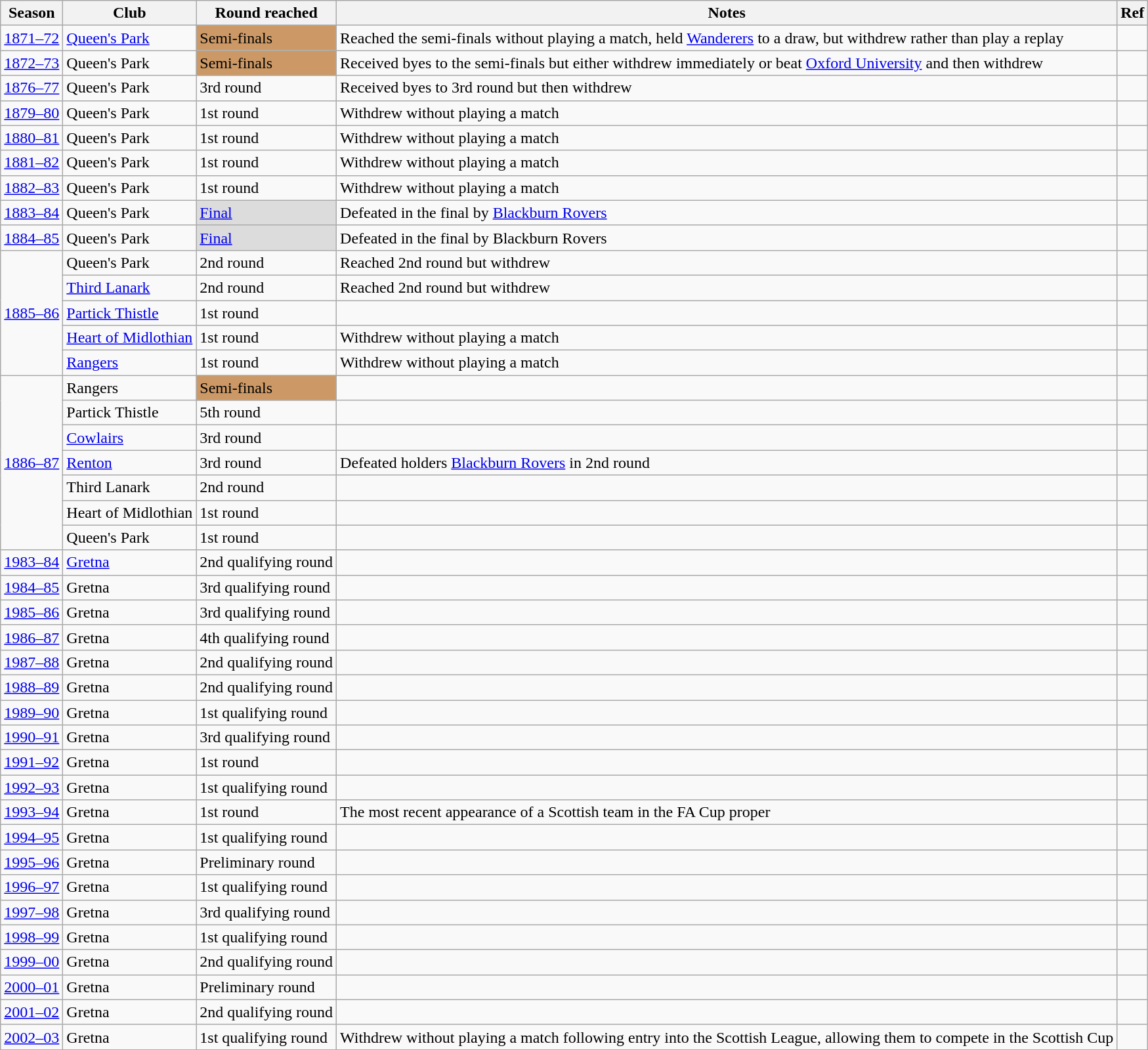<table class=wikitable style="text-align:left">
<tr>
<th>Season</th>
<th>Club</th>
<th>Round reached</th>
<th>Notes</th>
<th>Ref</th>
</tr>
<tr>
<td align=center><a href='#'>1871–72</a></td>
<td><a href='#'>Queen's Park</a></td>
<td bgcolor=cc9966>Semi-finals</td>
<td>Reached the semi-finals without playing a match, held <a href='#'>Wanderers</a> to a draw, but withdrew rather than play a replay</td>
<td align=center></td>
</tr>
<tr>
<td align=center><a href='#'>1872–73</a></td>
<td>Queen's Park</td>
<td bgcolor=cc9966>Semi-finals</td>
<td>Received byes to the semi-finals but either withdrew immediately or beat <a href='#'>Oxford University</a> and then withdrew</td>
<td align=center></td>
</tr>
<tr>
<td align=center><a href='#'>1876–77</a></td>
<td>Queen's Park</td>
<td>3rd round</td>
<td>Received byes to 3rd round but then withdrew</td>
<td align=center></td>
</tr>
<tr>
<td align=center><a href='#'>1879–80</a></td>
<td>Queen's Park</td>
<td>1st round</td>
<td>Withdrew without playing a match</td>
<td align=center></td>
</tr>
<tr>
<td align=center><a href='#'>1880–81</a></td>
<td>Queen's Park</td>
<td>1st round</td>
<td>Withdrew without playing a match</td>
<td align=center></td>
</tr>
<tr>
<td align=center><a href='#'>1881–82</a></td>
<td>Queen's Park</td>
<td>1st round</td>
<td>Withdrew without playing a match</td>
<td align=center></td>
</tr>
<tr>
<td align=center><a href='#'>1882–83</a></td>
<td>Queen's Park</td>
<td>1st round</td>
<td>Withdrew without playing a match</td>
<td align=center></td>
</tr>
<tr>
<td align=center><a href='#'>1883–84</a></td>
<td>Queen's Park</td>
<td bgcolor=dcdcdc><a href='#'>Final</a></td>
<td>Defeated in the final by <a href='#'>Blackburn Rovers</a></td>
<td align=center></td>
</tr>
<tr>
<td align=center><a href='#'>1884–85</a></td>
<td>Queen's Park</td>
<td bgcolor=dcdcdc><a href='#'>Final</a></td>
<td>Defeated in the final by Blackburn Rovers</td>
<td align=center></td>
</tr>
<tr>
<td align=center rowspan=5><a href='#'>1885–86</a></td>
<td>Queen's Park</td>
<td>2nd round</td>
<td>Reached 2nd round but withdrew</td>
<td align=center></td>
</tr>
<tr>
<td><a href='#'>Third Lanark</a></td>
<td>2nd round</td>
<td>Reached 2nd round but withdrew</td>
<td align=center></td>
</tr>
<tr>
<td><a href='#'>Partick Thistle</a></td>
<td>1st round</td>
<td></td>
<td align=center></td>
</tr>
<tr>
<td><a href='#'>Heart of Midlothian</a></td>
<td>1st round</td>
<td>Withdrew without playing a match</td>
<td align=center></td>
</tr>
<tr>
<td><a href='#'>Rangers</a></td>
<td>1st round</td>
<td>Withdrew without playing a match</td>
<td align=center></td>
</tr>
<tr>
<td align=center rowspan=7><a href='#'>1886–87</a></td>
<td>Rangers</td>
<td bgcolor=cc9966>Semi-finals</td>
<td></td>
<td align=center></td>
</tr>
<tr>
<td>Partick Thistle</td>
<td>5th round</td>
<td></td>
<td align=center></td>
</tr>
<tr>
<td><a href='#'>Cowlairs</a></td>
<td>3rd round</td>
<td></td>
<td align=center></td>
</tr>
<tr>
<td><a href='#'>Renton</a></td>
<td>3rd round</td>
<td>Defeated holders <a href='#'>Blackburn Rovers</a> in 2nd round</td>
<td align=center></td>
</tr>
<tr>
<td>Third Lanark</td>
<td>2nd round</td>
<td></td>
<td align=center></td>
</tr>
<tr>
<td>Heart of Midlothian</td>
<td>1st round</td>
<td></td>
<td align=center></td>
</tr>
<tr>
<td>Queen's Park</td>
<td>1st round</td>
<td></td>
<td align=center></td>
</tr>
<tr>
<td align=center><a href='#'>1983–84</a></td>
<td><a href='#'>Gretna</a></td>
<td>2nd qualifying round</td>
<td></td>
<td align=center></td>
</tr>
<tr>
<td align=center><a href='#'>1984–85</a></td>
<td>Gretna</td>
<td>3rd qualifying round</td>
<td></td>
<td align=center></td>
</tr>
<tr>
<td align=center><a href='#'>1985–86</a></td>
<td>Gretna</td>
<td>3rd qualifying round</td>
<td></td>
<td align=center></td>
</tr>
<tr>
<td align=center><a href='#'>1986–87</a></td>
<td>Gretna</td>
<td>4th qualifying round</td>
<td></td>
<td align=center></td>
</tr>
<tr>
<td align=center><a href='#'>1987–88</a></td>
<td>Gretna</td>
<td>2nd qualifying round</td>
<td></td>
<td align=center></td>
</tr>
<tr>
<td align=center><a href='#'>1988–89</a></td>
<td>Gretna</td>
<td>2nd qualifying round</td>
<td></td>
<td align=center></td>
</tr>
<tr>
<td align=center><a href='#'>1989–90</a></td>
<td>Gretna</td>
<td>1st qualifying round</td>
<td></td>
<td align=center></td>
</tr>
<tr>
<td align=center><a href='#'>1990–91</a></td>
<td>Gretna</td>
<td>3rd qualifying round</td>
<td></td>
<td align=center></td>
</tr>
<tr>
<td align=center><a href='#'>1991–92</a></td>
<td>Gretna</td>
<td>1st round</td>
<td></td>
<td align=center></td>
</tr>
<tr>
<td align=center><a href='#'>1992–93</a></td>
<td>Gretna</td>
<td>1st qualifying round</td>
<td></td>
<td align=center></td>
</tr>
<tr>
<td align=center><a href='#'>1993–94</a></td>
<td>Gretna</td>
<td>1st round</td>
<td>The most recent appearance of a Scottish team in the FA Cup proper</td>
<td align=center></td>
</tr>
<tr>
<td align=center><a href='#'>1994–95</a></td>
<td>Gretna</td>
<td>1st qualifying round</td>
<td></td>
<td align=center></td>
</tr>
<tr>
<td align=center><a href='#'>1995–96</a></td>
<td>Gretna</td>
<td>Preliminary round</td>
<td></td>
<td align=center></td>
</tr>
<tr>
<td align=center><a href='#'>1996–97</a></td>
<td>Gretna</td>
<td>1st qualifying round</td>
<td></td>
<td align=center></td>
</tr>
<tr>
<td align=center><a href='#'>1997–98</a></td>
<td>Gretna</td>
<td>3rd qualifying round</td>
<td></td>
<td align=center></td>
</tr>
<tr>
<td align=center><a href='#'>1998–99</a></td>
<td>Gretna</td>
<td>1st qualifying round</td>
<td></td>
<td align=center></td>
</tr>
<tr>
<td align=center><a href='#'>1999–00</a></td>
<td>Gretna</td>
<td>2nd qualifying round</td>
<td></td>
<td align=center></td>
</tr>
<tr>
<td align=center><a href='#'>2000–01</a></td>
<td>Gretna</td>
<td>Preliminary round</td>
<td></td>
<td align=center></td>
</tr>
<tr>
<td align=center><a href='#'>2001–02</a></td>
<td>Gretna</td>
<td>2nd qualifying round</td>
<td></td>
<td align=center></td>
</tr>
<tr>
<td align=center><a href='#'>2002–03</a></td>
<td>Gretna</td>
<td>1st qualifying round</td>
<td>Withdrew without playing a match following entry into the Scottish League, allowing them to compete in the Scottish Cup</td>
<td align=center></td>
</tr>
<tr>
</tr>
</table>
